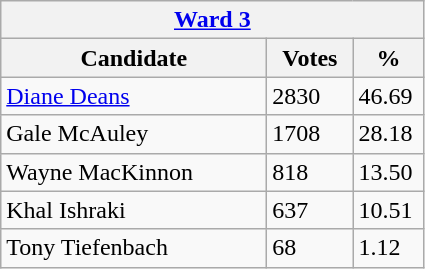<table class="wikitable">
<tr>
<th colspan="3"><a href='#'>Ward 3</a></th>
</tr>
<tr>
<th style="width: 170px">Candidate</th>
<th style="width: 50px">Votes</th>
<th style="width: 40px">%</th>
</tr>
<tr>
<td><a href='#'>Diane Deans</a></td>
<td>2830</td>
<td>46.69</td>
</tr>
<tr>
<td>Gale McAuley</td>
<td>1708</td>
<td>28.18</td>
</tr>
<tr>
<td>Wayne MacKinnon</td>
<td>818</td>
<td>13.50</td>
</tr>
<tr>
<td>Khal Ishraki</td>
<td>637</td>
<td>10.51</td>
</tr>
<tr>
<td>Tony Tiefenbach</td>
<td>68</td>
<td>1.12</td>
</tr>
</table>
